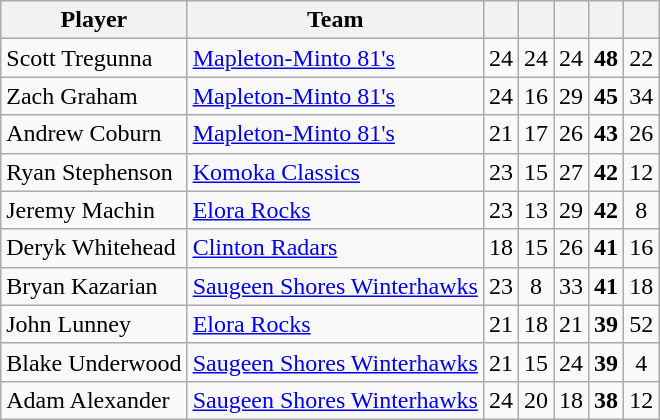<table class="wikitable" style="text-align:center">
<tr>
<th width:30%;">Player</th>
<th width:30%;">Team</th>
<th width:7.5%;"></th>
<th width:7.5%;"></th>
<th width:7.5%;"></th>
<th width:7.5%;"></th>
<th width:7.5%;"></th>
</tr>
<tr>
<td align=left>Scott Tregunna</td>
<td align=left><a href='#'>Mapleton-Minto 81's</a></td>
<td>24</td>
<td>24</td>
<td>24</td>
<td><strong>48</strong></td>
<td>22</td>
</tr>
<tr>
<td align=left>Zach Graham</td>
<td align=left><a href='#'>Mapleton-Minto 81's</a></td>
<td>24</td>
<td>16</td>
<td>29</td>
<td><strong>45</strong></td>
<td>34</td>
</tr>
<tr>
<td align=left>Andrew Coburn</td>
<td align=left><a href='#'>Mapleton-Minto 81's</a></td>
<td>21</td>
<td>17</td>
<td>26</td>
<td><strong>43</strong></td>
<td>26</td>
</tr>
<tr>
<td align=left>Ryan Stephenson</td>
<td align=left><a href='#'>Komoka Classics</a></td>
<td>23</td>
<td>15</td>
<td>27</td>
<td><strong>42</strong></td>
<td>12</td>
</tr>
<tr>
<td align=left>Jeremy Machin</td>
<td align=left><a href='#'>Elora Rocks</a></td>
<td>23</td>
<td>13</td>
<td>29</td>
<td><strong>42</strong></td>
<td>8</td>
</tr>
<tr>
<td align=left>Deryk Whitehead</td>
<td align=left><a href='#'>Clinton Radars</a></td>
<td>18</td>
<td>15</td>
<td>26</td>
<td><strong>41</strong></td>
<td>16</td>
</tr>
<tr>
<td align=left>Bryan Kazarian</td>
<td align=left><a href='#'>Saugeen Shores Winterhawks</a></td>
<td>23</td>
<td>8</td>
<td>33</td>
<td><strong>41</strong></td>
<td>18</td>
</tr>
<tr>
<td align=left>John Lunney</td>
<td align=left><a href='#'>Elora Rocks</a></td>
<td>21</td>
<td>18</td>
<td>21</td>
<td><strong>39</strong></td>
<td>52</td>
</tr>
<tr>
<td align=left>Blake Underwood</td>
<td align=left><a href='#'>Saugeen Shores Winterhawks</a></td>
<td>21</td>
<td>15</td>
<td>24</td>
<td><strong>39</strong></td>
<td>4</td>
</tr>
<tr>
<td align=left>Adam Alexander</td>
<td align=left><a href='#'>Saugeen Shores Winterhawks</a></td>
<td>24</td>
<td>20</td>
<td>18</td>
<td><strong>38</strong></td>
<td>12</td>
</tr>
</table>
